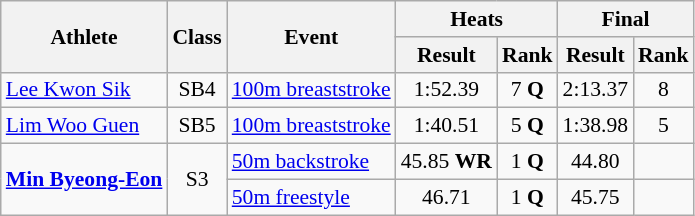<table class=wikitable style="font-size:90%">
<tr>
<th rowspan="2">Athlete</th>
<th rowspan="2">Class</th>
<th rowspan="2">Event</th>
<th colspan="2">Heats</th>
<th colspan="2">Final</th>
</tr>
<tr>
<th>Result</th>
<th>Rank</th>
<th>Result</th>
<th>Rank</th>
</tr>
<tr>
<td><a href='#'>Lee Kwon Sik</a></td>
<td style="text-align:center;">SB4</td>
<td><a href='#'>100m breaststroke</a></td>
<td style="text-align:center;">1:52.39</td>
<td style="text-align:center;">7 <strong>Q</strong></td>
<td style="text-align:center;">2:13.37</td>
<td style="text-align:center;">8</td>
</tr>
<tr>
<td><a href='#'>Lim Woo Guen</a></td>
<td style="text-align:center;">SB5</td>
<td><a href='#'>100m breaststroke</a></td>
<td style="text-align:center;">1:40.51</td>
<td style="text-align:center;">5 <strong>Q</strong></td>
<td style="text-align:center;">1:38.98</td>
<td style="text-align:center;">5</td>
</tr>
<tr>
<td rowspan="2"><strong><a href='#'>Min Byeong-Eon</a></strong></td>
<td rowspan="2" style="text-align:center;">S3</td>
<td><a href='#'>50m backstroke</a></td>
<td style="text-align:center;">45.85 <strong>WR</strong></td>
<td style="text-align:center;">1 <strong>Q</strong></td>
<td style="text-align:center;">44.80</td>
<td style="text-align:center;"></td>
</tr>
<tr>
<td><a href='#'>50m freestyle</a></td>
<td style="text-align:center;">46.71</td>
<td style="text-align:center;">1 <strong>Q</strong></td>
<td style="text-align:center;">45.75</td>
<td style="text-align:center;"></td>
</tr>
</table>
